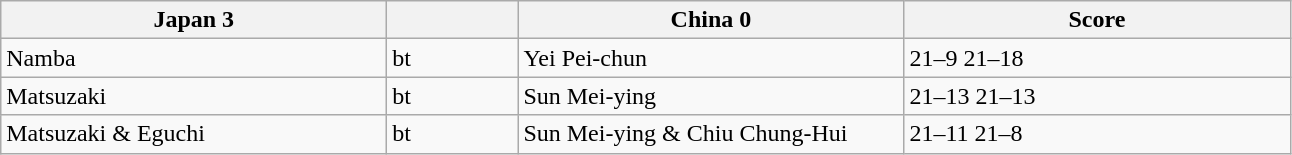<table class="wikitable">
<tr>
<th width=250> Japan 3</th>
<th width=80></th>
<th width=250> China 0</th>
<th width=250>Score</th>
</tr>
<tr>
<td>Namba</td>
<td>bt</td>
<td>Yei Pei-chun</td>
<td>21–9 21–18</td>
</tr>
<tr>
<td>Matsuzaki</td>
<td>bt</td>
<td>Sun Mei-ying</td>
<td>21–13 21–13</td>
</tr>
<tr>
<td>Matsuzaki & Eguchi</td>
<td>bt</td>
<td>Sun Mei-ying & Chiu Chung-Hui</td>
<td>21–11 21–8</td>
</tr>
</table>
